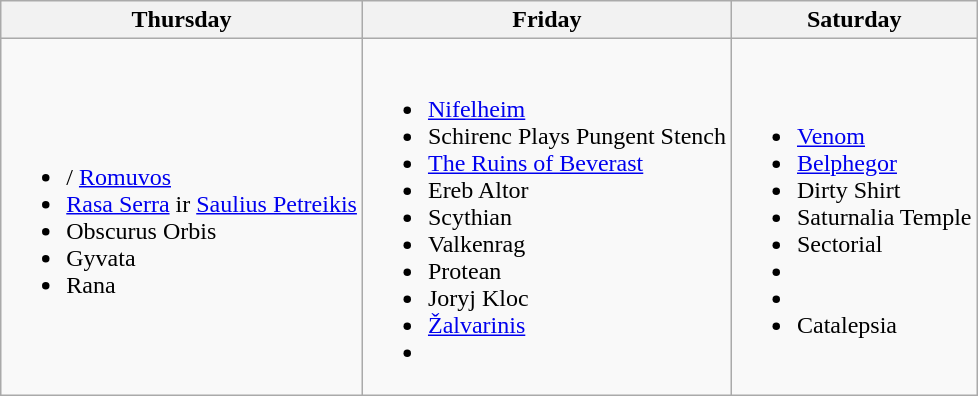<table class="wikitable">
<tr>
<th>Thursday</th>
<th>Friday</th>
<th>Saturday</th>
</tr>
<tr>
<td><br><ul><li>/ <a href='#'>Romuvos</a></li><li> <a href='#'>Rasa Serra</a> ir <a href='#'>Saulius Petreikis</a></li><li> Obscurus Orbis</li><li> Gyvata</li><li> Rana</li></ul></td>
<td><br><ul><li> <a href='#'>Nifelheim</a></li><li> Schirenc Plays Pungent Stench</li><li> <a href='#'>The Ruins of Beverast</a></li><li> Ereb Altor</li><li> Scythian</li><li> Valkenrag</li><li> Protean</li><li> Joryj Kloc</li><li> <a href='#'>Žalvarinis</a></li><li> </li></ul></td>
<td><br><ul><li> <a href='#'>Venom</a></li><li> <a href='#'>Belphegor</a></li><li> Dirty Shirt</li><li> Saturnalia Temple</li><li> Sectorial</li><li> </li><li> </li><li> Catalepsia</li></ul></td>
</tr>
</table>
